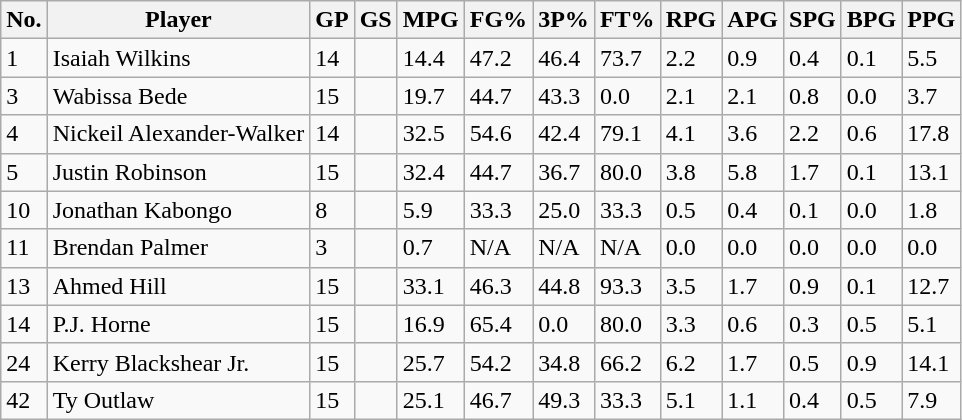<table class="wikitable sortable">
<tr>
<th>No.</th>
<th>Player</th>
<th>GP</th>
<th>GS</th>
<th>MPG</th>
<th>FG%</th>
<th>3P%</th>
<th>FT%</th>
<th>RPG</th>
<th>APG</th>
<th>SPG</th>
<th>BPG</th>
<th>PPG</th>
</tr>
<tr>
<td>1</td>
<td>Isaiah Wilkins</td>
<td>14</td>
<td></td>
<td>14.4</td>
<td>47.2</td>
<td>46.4</td>
<td>73.7</td>
<td>2.2</td>
<td>0.9</td>
<td>0.4</td>
<td>0.1</td>
<td>5.5</td>
</tr>
<tr>
<td>3</td>
<td>Wabissa Bede</td>
<td>15</td>
<td></td>
<td>19.7</td>
<td>44.7</td>
<td>43.3</td>
<td>0.0</td>
<td>2.1</td>
<td>2.1</td>
<td>0.8</td>
<td>0.0</td>
<td>3.7</td>
</tr>
<tr>
<td>4</td>
<td>Nickeil Alexander-Walker</td>
<td>14</td>
<td></td>
<td>32.5</td>
<td>54.6</td>
<td>42.4</td>
<td>79.1</td>
<td>4.1</td>
<td>3.6</td>
<td>2.2</td>
<td>0.6</td>
<td>17.8</td>
</tr>
<tr>
<td>5</td>
<td>Justin Robinson</td>
<td>15</td>
<td></td>
<td>32.4</td>
<td>44.7</td>
<td>36.7</td>
<td>80.0</td>
<td>3.8</td>
<td>5.8</td>
<td>1.7</td>
<td>0.1</td>
<td>13.1</td>
</tr>
<tr>
<td>10</td>
<td>Jonathan Kabongo</td>
<td>8</td>
<td></td>
<td>5.9</td>
<td>33.3</td>
<td>25.0</td>
<td>33.3</td>
<td>0.5</td>
<td>0.4</td>
<td>0.1</td>
<td>0.0</td>
<td>1.8</td>
</tr>
<tr>
<td>11</td>
<td>Brendan Palmer</td>
<td>3</td>
<td></td>
<td>0.7</td>
<td>N/A</td>
<td>N/A</td>
<td>N/A</td>
<td>0.0</td>
<td>0.0</td>
<td>0.0</td>
<td>0.0</td>
<td>0.0</td>
</tr>
<tr>
<td>13</td>
<td>Ahmed Hill</td>
<td>15</td>
<td></td>
<td>33.1</td>
<td>46.3</td>
<td>44.8</td>
<td>93.3</td>
<td>3.5</td>
<td>1.7</td>
<td>0.9</td>
<td>0.1</td>
<td>12.7</td>
</tr>
<tr>
<td>14</td>
<td>P.J. Horne</td>
<td>15</td>
<td></td>
<td>16.9</td>
<td>65.4</td>
<td>0.0</td>
<td>80.0</td>
<td>3.3</td>
<td>0.6</td>
<td>0.3</td>
<td>0.5</td>
<td>5.1</td>
</tr>
<tr>
<td>24</td>
<td>Kerry Blackshear Jr.</td>
<td>15</td>
<td></td>
<td>25.7</td>
<td>54.2</td>
<td>34.8</td>
<td>66.2</td>
<td>6.2</td>
<td>1.7</td>
<td>0.5</td>
<td>0.9</td>
<td>14.1</td>
</tr>
<tr>
<td>42</td>
<td>Ty Outlaw</td>
<td>15</td>
<td></td>
<td>25.1</td>
<td>46.7</td>
<td>49.3</td>
<td>33.3</td>
<td>5.1</td>
<td>1.1</td>
<td>0.4</td>
<td>0.5</td>
<td>7.9</td>
</tr>
</table>
